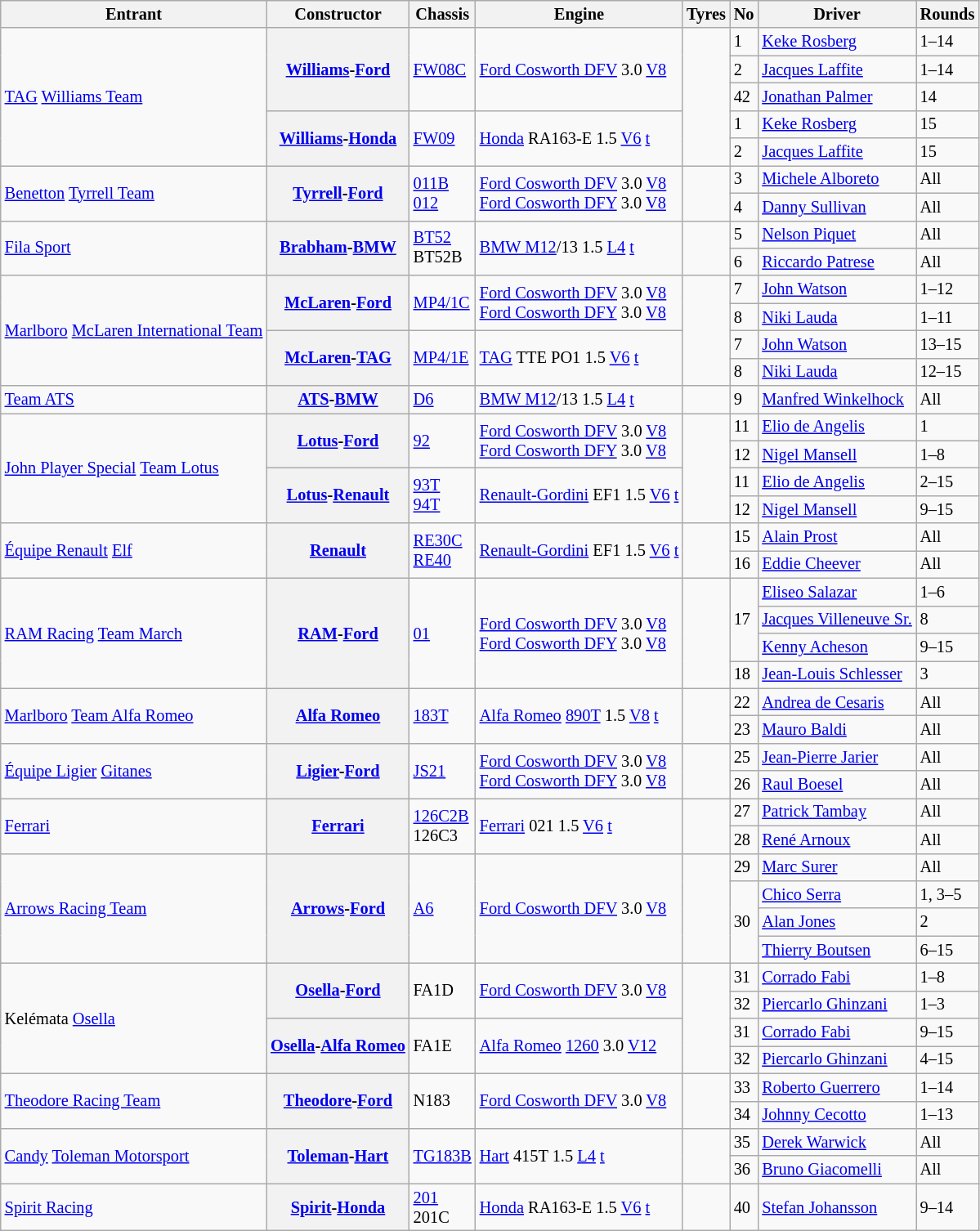<table class="wikitable sortable" style="font-size: 85%">
<tr>
<th>Entrant</th>
<th>Constructor</th>
<th>Chassis</th>
<th>Engine</th>
<th>Tyres</th>
<th>No</th>
<th>Driver</th>
<th>Rounds</th>
</tr>
<tr>
<td rowspan="5"> <a href='#'>TAG</a> <a href='#'>Williams Team</a></td>
<th rowspan="3"><a href='#'>Williams</a>-<a href='#'>Ford</a></th>
<td rowspan="3"><a href='#'>FW08C</a></td>
<td rowspan="3"><a href='#'>Ford Cosworth DFV</a> 3.0 <a href='#'>V8</a></td>
<td rowspan="5"></td>
<td>1</td>
<td> <a href='#'>Keke Rosberg</a></td>
<td>1–14</td>
</tr>
<tr>
<td>2</td>
<td> <a href='#'>Jacques Laffite</a></td>
<td>1–14</td>
</tr>
<tr>
<td>42</td>
<td> <a href='#'>Jonathan Palmer</a></td>
<td>14</td>
</tr>
<tr>
<th rowspan="2"><a href='#'>Williams</a>-<a href='#'>Honda</a></th>
<td rowspan="2"><a href='#'>FW09</a></td>
<td rowspan="2"><a href='#'>Honda</a> RA163-E 1.5 <a href='#'>V6</a> <a href='#'>t</a></td>
<td>1</td>
<td> <a href='#'>Keke Rosberg</a></td>
<td>15</td>
</tr>
<tr>
<td>2</td>
<td> <a href='#'>Jacques Laffite</a></td>
<td>15</td>
</tr>
<tr>
<td rowspan="2"> <a href='#'>Benetton</a> <a href='#'>Tyrrell Team</a></td>
<th rowspan="2"><a href='#'>Tyrrell</a>-<a href='#'>Ford</a></th>
<td rowspan="2"><a href='#'>011B</a><br><a href='#'>012</a></td>
<td rowspan="2"><a href='#'>Ford Cosworth DFV</a> 3.0 <a href='#'>V8</a><br><a href='#'>Ford Cosworth DFY</a> 3.0 <a href='#'>V8</a></td>
<td rowspan="2"></td>
<td>3</td>
<td> <a href='#'>Michele Alboreto</a></td>
<td>All</td>
</tr>
<tr>
<td>4</td>
<td> <a href='#'>Danny Sullivan</a></td>
<td>All</td>
</tr>
<tr>
<td rowspan="2"> <a href='#'>Fila Sport</a></td>
<th rowspan="2"><a href='#'>Brabham</a>-<a href='#'>BMW</a></th>
<td rowspan="2"><a href='#'>BT52</a><br>BT52B</td>
<td rowspan="2"><a href='#'>BMW M12</a>/13 1.5 <a href='#'>L4</a> <a href='#'>t</a></td>
<td rowspan="2"></td>
<td>5</td>
<td> <a href='#'>Nelson Piquet</a></td>
<td>All</td>
</tr>
<tr>
<td>6</td>
<td> <a href='#'>Riccardo Patrese</a></td>
<td>All</td>
</tr>
<tr>
<td rowspan="4" nowrap> <a href='#'>Marlboro</a> <a href='#'>McLaren International Team</a></td>
<th rowspan="2"><a href='#'>McLaren</a>-<a href='#'>Ford</a></th>
<td rowspan="2"><a href='#'>MP4/1C</a></td>
<td rowspan="2"><a href='#'>Ford Cosworth DFV</a> 3.0 <a href='#'>V8</a><br><a href='#'>Ford Cosworth DFY</a> 3.0 <a href='#'>V8</a></td>
<td rowspan="4"></td>
<td>7</td>
<td> <a href='#'>John Watson</a></td>
<td>1–12</td>
</tr>
<tr>
<td>8</td>
<td> <a href='#'>Niki Lauda</a></td>
<td>1–11</td>
</tr>
<tr>
<th rowspan="2"><a href='#'>McLaren</a>-<a href='#'>TAG</a></th>
<td rowspan="2"><a href='#'>MP4/1E</a></td>
<td rowspan="2"><a href='#'>TAG</a> TTE PO1 1.5 <a href='#'>V6</a> <a href='#'>t</a></td>
<td>7</td>
<td> <a href='#'>John Watson</a></td>
<td>13–15</td>
</tr>
<tr>
<td>8</td>
<td> <a href='#'>Niki Lauda</a></td>
<td>12–15</td>
</tr>
<tr>
<td> <a href='#'>Team ATS</a></td>
<th><a href='#'>ATS</a>-<a href='#'>BMW</a></th>
<td><a href='#'>D6</a></td>
<td><a href='#'>BMW M12</a>/13 1.5 <a href='#'>L4</a> <a href='#'>t</a></td>
<td></td>
<td>9</td>
<td> <a href='#'>Manfred Winkelhock</a></td>
<td>All</td>
</tr>
<tr>
<td rowspan="4"> <a href='#'>John Player Special</a> <a href='#'>Team Lotus</a></td>
<th rowspan="2"><a href='#'>Lotus</a>-<a href='#'>Ford</a></th>
<td rowspan="2"><a href='#'>92</a></td>
<td rowspan="2"><a href='#'>Ford Cosworth DFV</a> 3.0 <a href='#'>V8</a><br><a href='#'>Ford Cosworth DFY</a> 3.0 <a href='#'>V8</a></td>
<td rowspan="4"></td>
<td>11</td>
<td> <a href='#'>Elio de Angelis</a></td>
<td>1</td>
</tr>
<tr>
<td>12</td>
<td> <a href='#'>Nigel Mansell</a></td>
<td>1–8</td>
</tr>
<tr>
<th rowspan="2"><a href='#'>Lotus</a>-<a href='#'>Renault</a></th>
<td rowspan="2"><a href='#'>93T</a><br><a href='#'>94T</a></td>
<td rowspan="2"><a href='#'>Renault-Gordini</a> EF1 1.5 <a href='#'>V6</a> <a href='#'>t</a></td>
<td>11</td>
<td> <a href='#'>Elio de Angelis</a></td>
<td>2–15</td>
</tr>
<tr>
<td>12</td>
<td> <a href='#'>Nigel Mansell</a></td>
<td>9–15</td>
</tr>
<tr>
<td rowspan="2"> <a href='#'>Équipe Renault</a> <a href='#'>Elf</a></td>
<th rowspan="2"><a href='#'>Renault</a></th>
<td rowspan="2"><a href='#'>RE30C</a><br><a href='#'>RE40</a></td>
<td rowspan="2" nowrap><a href='#'>Renault-Gordini</a> EF1 1.5 <a href='#'>V6</a> <a href='#'>t</a></td>
<td rowspan="2"></td>
<td>15</td>
<td> <a href='#'>Alain Prost</a></td>
<td>All</td>
</tr>
<tr>
<td>16</td>
<td> <a href='#'>Eddie Cheever</a></td>
<td>All</td>
</tr>
<tr>
<td rowspan="4"> <a href='#'>RAM Racing</a> <a href='#'>Team March</a></td>
<th rowspan="4"><a href='#'>RAM</a>-<a href='#'>Ford</a></th>
<td rowspan="4"><a href='#'>01</a></td>
<td rowspan="4"><a href='#'>Ford Cosworth DFV</a> 3.0 <a href='#'>V8</a><br><a href='#'>Ford Cosworth DFY</a> 3.0 <a href='#'>V8</a></td>
<td rowspan="4"></td>
<td rowspan="3">17</td>
<td> <a href='#'>Eliseo Salazar</a></td>
<td>1–6</td>
</tr>
<tr>
<td nowrap> <a href='#'>Jacques Villeneuve Sr.</a></td>
<td>8</td>
</tr>
<tr>
<td> <a href='#'>Kenny Acheson</a></td>
<td>9–15</td>
</tr>
<tr>
<td>18</td>
<td> <a href='#'>Jean-Louis Schlesser</a></td>
<td>3</td>
</tr>
<tr>
<td rowspan="2"> <a href='#'>Marlboro</a> <a href='#'>Team Alfa Romeo</a></td>
<th rowspan="2"><a href='#'>Alfa Romeo</a></th>
<td rowspan="2"><a href='#'>183T</a></td>
<td rowspan="2"><a href='#'>Alfa Romeo</a> <a href='#'>890T</a> 1.5 <a href='#'>V8</a> <a href='#'>t</a></td>
<td rowspan="2"></td>
<td>22</td>
<td> <a href='#'>Andrea de Cesaris</a></td>
<td>All</td>
</tr>
<tr>
<td>23</td>
<td> <a href='#'>Mauro Baldi</a></td>
<td>All</td>
</tr>
<tr>
<td rowspan="2"> <a href='#'>Équipe Ligier</a> <a href='#'>Gitanes</a></td>
<th rowspan="2"><a href='#'>Ligier</a>-<a href='#'>Ford</a></th>
<td rowspan="2"><a href='#'>JS21</a></td>
<td rowspan="2"><a href='#'>Ford Cosworth DFV</a> 3.0 <a href='#'>V8</a><br><a href='#'>Ford Cosworth DFY</a> 3.0 <a href='#'>V8</a></td>
<td rowspan="2"></td>
<td>25</td>
<td> <a href='#'>Jean-Pierre Jarier</a></td>
<td>All</td>
</tr>
<tr>
<td>26</td>
<td> <a href='#'>Raul Boesel</a></td>
<td>All</td>
</tr>
<tr>
<td rowspan="2"> <a href='#'>Ferrari</a></td>
<th rowspan="2"><a href='#'>Ferrari</a></th>
<td rowspan="2"><a href='#'>126C2B</a><br>126C3</td>
<td rowspan="2"><a href='#'>Ferrari</a> 021 1.5 <a href='#'>V6</a> <a href='#'>t</a></td>
<td rowspan="2"></td>
<td>27</td>
<td> <a href='#'>Patrick Tambay</a></td>
<td>All</td>
</tr>
<tr>
<td>28</td>
<td> <a href='#'>René Arnoux</a></td>
<td>All</td>
</tr>
<tr>
<td rowspan="4"> <a href='#'>Arrows Racing Team</a></td>
<th rowspan="4"><a href='#'>Arrows</a>-<a href='#'>Ford</a></th>
<td rowspan="4"><a href='#'>A6</a></td>
<td rowspan="4"><a href='#'>Ford Cosworth DFV</a> 3.0 <a href='#'>V8</a></td>
<td rowspan="4"></td>
<td>29</td>
<td> <a href='#'>Marc Surer</a></td>
<td>All</td>
</tr>
<tr>
<td rowspan="3">30</td>
<td> <a href='#'>Chico Serra</a></td>
<td>1, 3–5</td>
</tr>
<tr>
<td> <a href='#'>Alan Jones</a></td>
<td>2</td>
</tr>
<tr>
<td> <a href='#'>Thierry Boutsen</a></td>
<td>6–15</td>
</tr>
<tr>
<td rowspan="4"> Kelémata <a href='#'>Osella</a></td>
<th rowspan="2"><a href='#'>Osella</a>-<a href='#'>Ford</a></th>
<td rowspan="2">FA1D</td>
<td rowspan="2"><a href='#'>Ford Cosworth DFV</a> 3.0 <a href='#'>V8</a></td>
<td rowspan="4"></td>
<td>31</td>
<td> <a href='#'>Corrado Fabi</a></td>
<td>1–8</td>
</tr>
<tr>
<td>32</td>
<td> <a href='#'>Piercarlo Ghinzani</a></td>
<td>1–3</td>
</tr>
<tr>
<th rowspan="2"><a href='#'>Osella</a>-<a href='#'>Alfa Romeo</a></th>
<td rowspan="2">FA1E</td>
<td rowspan="2"><a href='#'>Alfa Romeo</a> <a href='#'>1260</a> 3.0 <a href='#'>V12</a></td>
<td>31</td>
<td> <a href='#'>Corrado Fabi</a></td>
<td>9–15</td>
</tr>
<tr>
<td>32</td>
<td> <a href='#'>Piercarlo Ghinzani</a></td>
<td>4–15</td>
</tr>
<tr>
<td rowspan="2"> <a href='#'>Theodore Racing Team</a></td>
<th rowspan="2"><a href='#'>Theodore</a>-<a href='#'>Ford</a></th>
<td rowspan="2">N183</td>
<td rowspan="2"><a href='#'>Ford Cosworth DFV</a> 3.0 <a href='#'>V8</a></td>
<td rowspan="2"></td>
<td>33</td>
<td> <a href='#'>Roberto Guerrero</a></td>
<td>1–14</td>
</tr>
<tr>
<td>34</td>
<td> <a href='#'>Johnny Cecotto</a></td>
<td>1–13</td>
</tr>
<tr>
<td rowspan="2"> <a href='#'>Candy</a> <a href='#'>Toleman Motorsport</a></td>
<th rowspan="2"><a href='#'>Toleman</a>-<a href='#'>Hart</a></th>
<td rowspan="2"><a href='#'>TG183B</a></td>
<td rowspan="2"><a href='#'>Hart</a> 415T 1.5 <a href='#'>L4</a> <a href='#'>t</a></td>
<td rowspan="2"></td>
<td>35</td>
<td> <a href='#'>Derek Warwick</a></td>
<td>All</td>
</tr>
<tr>
<td>36</td>
<td> <a href='#'>Bruno Giacomelli</a></td>
<td>All</td>
</tr>
<tr>
<td> <a href='#'>Spirit Racing</a></td>
<th><a href='#'>Spirit</a>-<a href='#'>Honda</a></th>
<td><a href='#'>201</a><br>201C</td>
<td><a href='#'>Honda</a> RA163-E 1.5 <a href='#'>V6</a> <a href='#'>t</a></td>
<td></td>
<td>40</td>
<td> <a href='#'>Stefan Johansson</a></td>
<td>9–14</td>
</tr>
</table>
